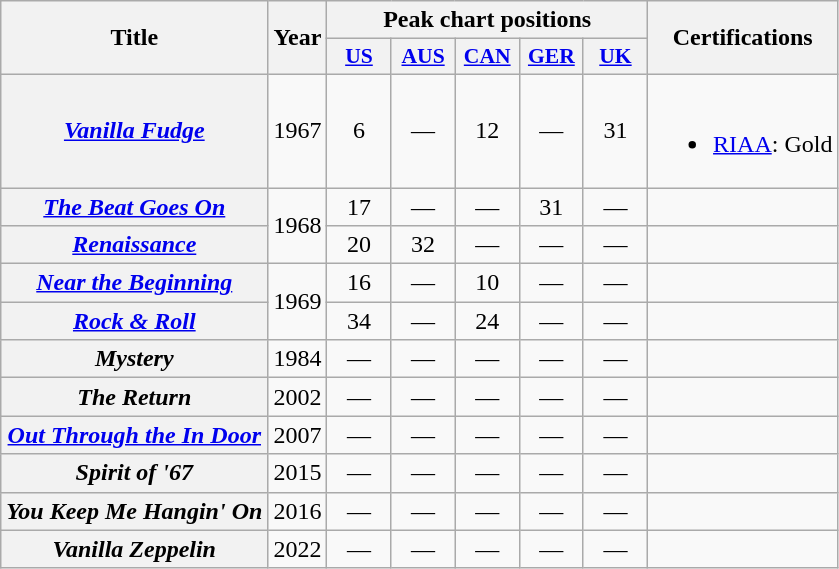<table class="wikitable plainrowheaders" style="text-align:center;">
<tr>
<th scope="col" rowspan="2">Title</th>
<th scope="col" rowspan="2">Year</th>
<th scope="col" colspan="5">Peak chart positions</th>
<th scope="col" rowspan="2">Certifications</th>
</tr>
<tr>
<th scope="col" style="width:2.5em;font-size:90%;"><a href='#'>US</a></th>
<th scope="col" style="width:2.5em;font-size:90%;"><a href='#'>AUS</a><br></th>
<th scope="col" style="width:2.5em;font-size:90%;"><a href='#'>CAN</a></th>
<th scope="col" style="width:2.5em;font-size:90%;"><a href='#'>GER</a><br></th>
<th scope="col" style="width:2.5em;font-size:90%;"><a href='#'>UK</a><br></th>
</tr>
<tr>
<th scope="row"><em><a href='#'>Vanilla Fudge</a></em></th>
<td>1967</td>
<td>6</td>
<td>—</td>
<td>12</td>
<td>—</td>
<td>31</td>
<td><br><ul><li><a href='#'>RIAA</a>: Gold</li></ul></td>
</tr>
<tr>
<th scope="row"><em><a href='#'>The Beat Goes On</a></em></th>
<td rowspan="2">1968</td>
<td>17</td>
<td>—</td>
<td>—</td>
<td>31</td>
<td>—</td>
<td></td>
</tr>
<tr>
<th scope="row"><em><a href='#'>Renaissance</a></em></th>
<td>20</td>
<td>32</td>
<td>—</td>
<td>—</td>
<td>—</td>
<td></td>
</tr>
<tr>
<th scope="row"><em><a href='#'>Near the Beginning</a></em></th>
<td rowspan="2">1969</td>
<td>16</td>
<td>—</td>
<td>10</td>
<td>—</td>
<td>—</td>
<td></td>
</tr>
<tr>
<th scope="row"><em><a href='#'>Rock & Roll</a></em></th>
<td>34</td>
<td>—</td>
<td>24</td>
<td>—</td>
<td>—</td>
<td></td>
</tr>
<tr>
<th scope="row"><em>Mystery</em></th>
<td>1984</td>
<td>—</td>
<td>—</td>
<td>—</td>
<td>—</td>
<td>—</td>
<td></td>
</tr>
<tr>
<th scope="row"><em>The Return</em></th>
<td>2002</td>
<td>—</td>
<td>—</td>
<td>—</td>
<td>—</td>
<td>—</td>
<td></td>
</tr>
<tr>
<th scope="row"><em><a href='#'>Out Through the In Door</a></em></th>
<td>2007</td>
<td>—</td>
<td>—</td>
<td>—</td>
<td>—</td>
<td>—</td>
<td></td>
</tr>
<tr>
<th scope="row"><em>Spirit of '67</em></th>
<td>2015</td>
<td>—</td>
<td>—</td>
<td>—</td>
<td>—</td>
<td>—</td>
<td></td>
</tr>
<tr>
<th scope="row"><em>You Keep Me Hangin' On</em></th>
<td>2016</td>
<td>—</td>
<td>—</td>
<td>—</td>
<td>—</td>
<td>—</td>
<td></td>
</tr>
<tr>
<th scope="row"><em>Vanilla Zeppelin</em></th>
<td>2022</td>
<td>—</td>
<td>—</td>
<td>—</td>
<td>—</td>
<td>—</td>
<td></td>
</tr>
</table>
